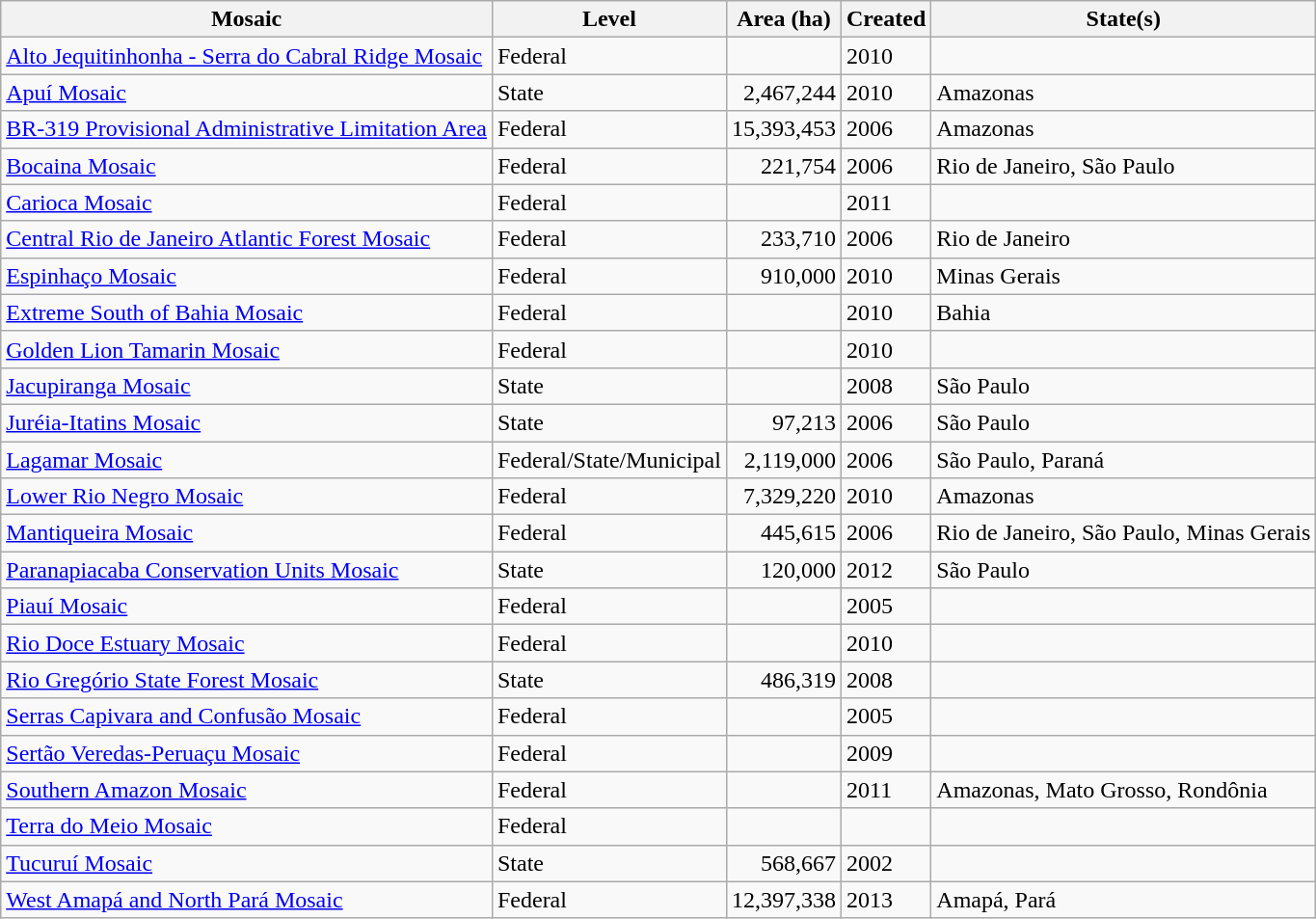<table class="wikitable sortable">
<tr>
<th>Mosaic</th>
<th>Level</th>
<th>Area (ha)</th>
<th>Created</th>
<th>State(s)</th>
</tr>
<tr>
<td><a href='#'>Alto Jequitinhonha - Serra do Cabral Ridge Mosaic</a></td>
<td>Federal</td>
<td style="text-align:right;"></td>
<td>2010</td>
<td></td>
</tr>
<tr>
<td><a href='#'>Apuí Mosaic</a></td>
<td>State</td>
<td style="text-align:right;">2,467,244</td>
<td>2010</td>
<td>Amazonas</td>
</tr>
<tr>
<td><a href='#'>BR-319 Provisional Administrative Limitation Area</a></td>
<td>Federal</td>
<td style="text-align:right;">15,393,453</td>
<td>2006</td>
<td>Amazonas</td>
</tr>
<tr>
<td><a href='#'>Bocaina Mosaic</a></td>
<td>Federal</td>
<td style="text-align:right;">221,754</td>
<td>2006</td>
<td>Rio de Janeiro, São Paulo</td>
</tr>
<tr>
<td><a href='#'>Carioca Mosaic</a></td>
<td>Federal</td>
<td style="text-align:right;"></td>
<td>2011</td>
<td></td>
</tr>
<tr>
<td><a href='#'>Central Rio de Janeiro Atlantic Forest Mosaic</a></td>
<td>Federal</td>
<td style="text-align:right;">233,710</td>
<td>2006</td>
<td>Rio de Janeiro</td>
</tr>
<tr>
<td><a href='#'>Espinhaço Mosaic</a></td>
<td>Federal</td>
<td style="text-align:right;">910,000</td>
<td>2010</td>
<td>Minas Gerais</td>
</tr>
<tr>
<td><a href='#'>Extreme South of Bahia Mosaic</a></td>
<td>Federal</td>
<td style="text-align:right;"></td>
<td>2010</td>
<td>Bahia</td>
</tr>
<tr>
<td><a href='#'>Golden Lion Tamarin Mosaic</a></td>
<td>Federal</td>
<td style="text-align:right;"></td>
<td>2010</td>
<td></td>
</tr>
<tr>
<td><a href='#'>Jacupiranga Mosaic</a></td>
<td>State</td>
<td style="text-align:right;"></td>
<td>2008</td>
<td>São Paulo</td>
</tr>
<tr>
<td><a href='#'>Juréia-Itatins Mosaic</a></td>
<td>State</td>
<td style="text-align:right;">97,213</td>
<td>2006</td>
<td>São Paulo</td>
</tr>
<tr>
<td><a href='#'>Lagamar Mosaic</a></td>
<td>Federal/State/Municipal</td>
<td style="text-align:right;">2,119,000</td>
<td>2006</td>
<td>São Paulo, Paraná</td>
</tr>
<tr>
<td><a href='#'>Lower Rio Negro Mosaic</a></td>
<td>Federal</td>
<td style="text-align:right;">7,329,220</td>
<td>2010</td>
<td>Amazonas</td>
</tr>
<tr>
<td><a href='#'>Mantiqueira Mosaic</a></td>
<td>Federal</td>
<td style="text-align:right;">445,615</td>
<td>2006</td>
<td>Rio de Janeiro, São Paulo, Minas Gerais</td>
</tr>
<tr>
<td><a href='#'>Paranapiacaba Conservation Units Mosaic</a></td>
<td>State</td>
<td style="text-align:right;">120,000</td>
<td>2012</td>
<td>São Paulo</td>
</tr>
<tr>
<td><a href='#'>Piauí Mosaic</a></td>
<td>Federal</td>
<td style="text-align:right;"></td>
<td>2005</td>
<td></td>
</tr>
<tr>
<td><a href='#'>Rio Doce Estuary Mosaic</a></td>
<td>Federal</td>
<td style="text-align:right;"></td>
<td>2010</td>
<td></td>
</tr>
<tr>
<td><a href='#'>Rio Gregório State Forest Mosaic</a></td>
<td>State</td>
<td style="text-align:right;">486,319</td>
<td>2008</td>
<td></td>
</tr>
<tr>
<td><a href='#'>Serras Capivara and Confusão Mosaic</a></td>
<td>Federal</td>
<td style="text-align:right;"></td>
<td>2005</td>
<td></td>
</tr>
<tr>
<td><a href='#'>Sertão Veredas-Peruaçu Mosaic</a></td>
<td>Federal</td>
<td style="text-align:right;"></td>
<td>2009</td>
<td></td>
</tr>
<tr>
<td><a href='#'>Southern Amazon Mosaic</a></td>
<td>Federal</td>
<td style="text-align:right;"></td>
<td>2011</td>
<td>Amazonas, Mato Grosso, Rondônia</td>
</tr>
<tr>
<td><a href='#'>Terra do Meio Mosaic</a></td>
<td>Federal</td>
<td style="text-align:right;"></td>
<td></td>
<td></td>
</tr>
<tr>
<td><a href='#'>Tucuruí Mosaic</a></td>
<td>State</td>
<td style="text-align:right;">568,667</td>
<td>2002</td>
<td></td>
</tr>
<tr>
<td><a href='#'>West Amapá and North Pará Mosaic</a></td>
<td>Federal</td>
<td style="text-align:right;">12,397,338</td>
<td>2013</td>
<td>Amapá, Pará</td>
</tr>
</table>
